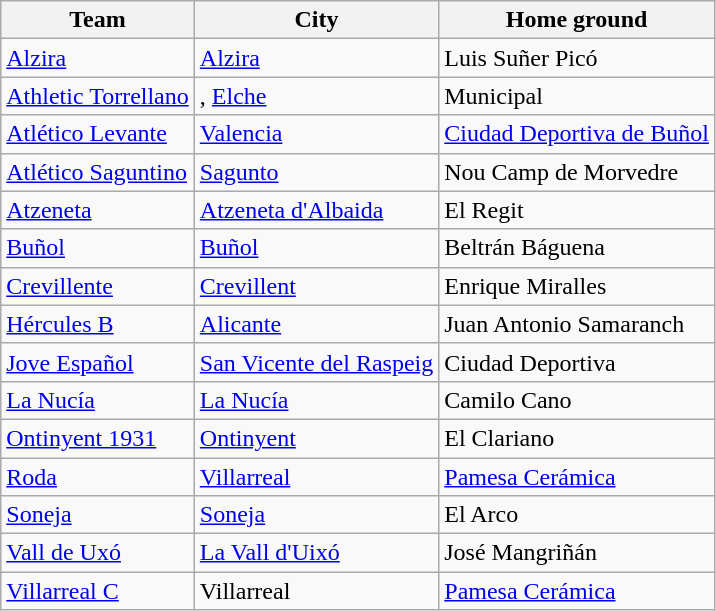<table class="wikitable sortable">
<tr>
<th>Team</th>
<th>City</th>
<th>Home ground</th>
</tr>
<tr>
<td><a href='#'>Alzira</a></td>
<td><a href='#'>Alzira</a></td>
<td>Luis Suñer Picó</td>
</tr>
<tr>
<td><a href='#'>Athletic Torrellano</a></td>
<td>, <a href='#'>Elche</a></td>
<td>Municipal</td>
</tr>
<tr>
<td><a href='#'>Atlético Levante</a></td>
<td><a href='#'>Valencia</a></td>
<td><a href='#'>Ciudad Deportiva de Buñol</a></td>
</tr>
<tr>
<td><a href='#'>Atlético Saguntino</a></td>
<td><a href='#'>Sagunto</a></td>
<td>Nou Camp de Morvedre</td>
</tr>
<tr>
<td><a href='#'>Atzeneta</a></td>
<td><a href='#'>Atzeneta d'Albaida</a></td>
<td>El Regit</td>
</tr>
<tr>
<td><a href='#'>Buñol</a></td>
<td><a href='#'>Buñol</a></td>
<td>Beltrán Báguena<br></td>
</tr>
<tr>
<td><a href='#'>Crevillente</a></td>
<td><a href='#'>Crevillent</a></td>
<td>Enrique Miralles</td>
</tr>
<tr>
<td><a href='#'>Hércules B</a></td>
<td><a href='#'>Alicante</a></td>
<td>Juan Antonio Samaranch</td>
</tr>
<tr>
<td><a href='#'>Jove Español</a></td>
<td><a href='#'>San Vicente del Raspeig</a></td>
<td>Ciudad Deportiva</td>
</tr>
<tr>
<td><a href='#'>La Nucía</a></td>
<td><a href='#'>La Nucía</a></td>
<td>Camilo Cano</td>
</tr>
<tr>
<td><a href='#'>Ontinyent 1931</a></td>
<td><a href='#'>Ontinyent</a></td>
<td>El Clariano</td>
</tr>
<tr>
<td><a href='#'>Roda</a></td>
<td><a href='#'>Villarreal</a></td>
<td><a href='#'>Pamesa Cerámica</a></td>
</tr>
<tr>
<td><a href='#'>Soneja</a></td>
<td><a href='#'>Soneja</a></td>
<td>El Arco<br></td>
</tr>
<tr>
<td><a href='#'>Vall de Uxó</a></td>
<td><a href='#'>La Vall d'Uixó</a></td>
<td>José Mangriñán</td>
</tr>
<tr>
<td><a href='#'>Villarreal C</a></td>
<td>Villarreal</td>
<td><a href='#'>Pamesa Cerámica</a></td>
</tr>
</table>
